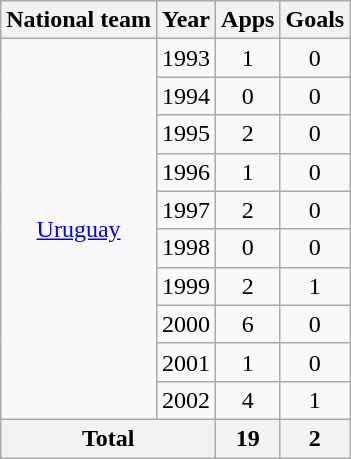<table class=wikitable style=text-align:center>
<tr>
<th>National team</th>
<th>Year</th>
<th>Apps</th>
<th>Goals</th>
</tr>
<tr>
<td rowspan="10"><a href='#'>Uruguay</a></td>
<td>1993</td>
<td>1</td>
<td>0</td>
</tr>
<tr>
<td>1994</td>
<td>0</td>
<td>0</td>
</tr>
<tr>
<td>1995</td>
<td>2</td>
<td>0</td>
</tr>
<tr>
<td>1996</td>
<td>1</td>
<td>0</td>
</tr>
<tr>
<td>1997</td>
<td>2</td>
<td>0</td>
</tr>
<tr>
<td>1998</td>
<td>0</td>
<td>0</td>
</tr>
<tr>
<td>1999</td>
<td>2</td>
<td>1</td>
</tr>
<tr>
<td>2000</td>
<td>6</td>
<td>0</td>
</tr>
<tr>
<td>2001</td>
<td>1</td>
<td>0</td>
</tr>
<tr>
<td>2002</td>
<td>4</td>
<td>1</td>
</tr>
<tr>
<th colspan="2">Total</th>
<th>19</th>
<th>2</th>
</tr>
</table>
